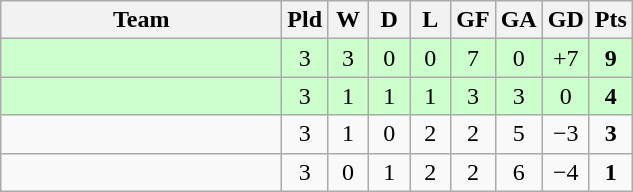<table class="wikitable" style="text-align:center;">
<tr>
<th width=180>Team</th>
<th width=20>Pld</th>
<th width=20>W</th>
<th width=20>D</th>
<th width=20>L</th>
<th width=20>GF</th>
<th width=20>GA</th>
<th width=20>GD</th>
<th width=20>Pts</th>
</tr>
<tr bgcolor="ccffcc">
<td align="left"></td>
<td>3</td>
<td>3</td>
<td>0</td>
<td>0</td>
<td>7</td>
<td>0</td>
<td>+7</td>
<td><strong>9</strong></td>
</tr>
<tr bgcolor="ccffcc">
<td align="left"></td>
<td>3</td>
<td>1</td>
<td>1</td>
<td>1</td>
<td>3</td>
<td>3</td>
<td>0</td>
<td><strong>4</strong></td>
</tr>
<tr>
<td align="left"></td>
<td>3</td>
<td>1</td>
<td>0</td>
<td>2</td>
<td>2</td>
<td>5</td>
<td>−3</td>
<td><strong>3</strong></td>
</tr>
<tr>
<td align="left"></td>
<td>3</td>
<td>0</td>
<td>1</td>
<td>2</td>
<td>2</td>
<td>6</td>
<td>−4</td>
<td><strong>1</strong></td>
</tr>
</table>
